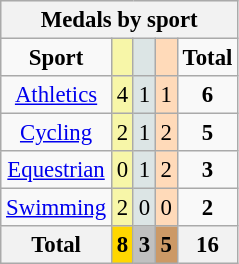<table class="wikitable" style="font-size:95%; text-align:center;">
<tr style="background:#efefef;">
<th colspan=5>Medals by sport</th>
</tr>
<tr>
<td><strong>Sport</strong></td>
<td style="background:#f7f6a8;"></td>
<td style="background:#dce5e5;"></td>
<td style="background:#ffdab9;"></td>
<td><strong>Total</strong></td>
</tr>
<tr>
<td><a href='#'>Athletics</a></td>
<td style="background:#F7F6A8;">4</td>
<td style="background:#DCE5E5;">1</td>
<td style="background:#FFDAB9;">1</td>
<td><strong>6</strong></td>
</tr>
<tr>
<td><a href='#'>Cycling</a></td>
<td style="background:#F7F6A8;">2</td>
<td style="background:#DCE5E5;">1</td>
<td style="background:#FFDAB9;">2</td>
<td><strong>5</strong></td>
</tr>
<tr>
<td><a href='#'>Equestrian</a></td>
<td style="background:#F7F6A8;">0</td>
<td style="background:#DCE5E5;">1</td>
<td style="background:#FFDAB9;">2</td>
<td><strong>3</strong></td>
</tr>
<tr>
<td><a href='#'>Swimming</a></td>
<td style="background:#F7F6A8;">2</td>
<td style="background:#DCE5E5;">0</td>
<td style="background:#FFDAB9;">0</td>
<td><strong>2</strong></td>
</tr>
<tr>
<th>Total</th>
<th style="background:gold;">8</th>
<th style="background:silver;">3</th>
<th style="background:#c96;">5</th>
<th><strong>16</strong></th>
</tr>
</table>
